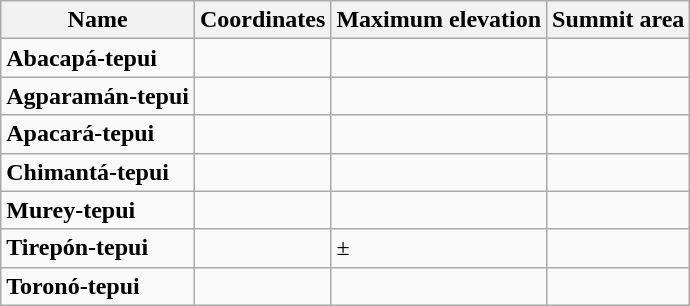<table class="sortable wikitable">
<tr>
<th>Name</th>
<th>Coordinates</th>
<th>Maximum elevation</th>
<th>Summit area</th>
</tr>
<tr>
<td><strong>Abacapá-tepui</strong></td>
<td></td>
<td></td>
<td></td>
</tr>
<tr>
<td><strong>Agparamán-tepui</strong></td>
<td></td>
<td></td>
<td></td>
</tr>
<tr>
<td><strong>Apacará-tepui</strong></td>
<td></td>
<td></td>
<td></td>
</tr>
<tr>
<td><strong>Chimantá-tepui</strong></td>
<td></td>
<td></td>
<td></td>
</tr>
<tr>
<td><strong>Murey-tepui</strong></td>
<td></td>
<td></td>
<td></td>
</tr>
<tr>
<td><strong>Tirepón-tepui</strong></td>
<td></td>
<td>±</td>
<td></td>
</tr>
<tr>
<td><strong>Toronó-tepui</strong></td>
<td></td>
<td></td>
<td></td>
</tr>
</table>
